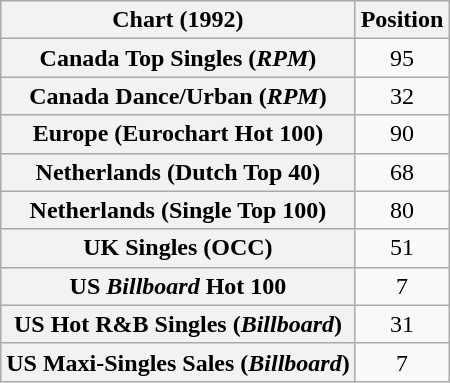<table class="wikitable sortable plainrowheaders" style="text-align:center">
<tr>
<th>Chart (1992)</th>
<th>Position</th>
</tr>
<tr>
<th scope="row">Canada Top Singles (<em>RPM</em>)</th>
<td>95</td>
</tr>
<tr>
<th scope="row">Canada Dance/Urban (<em>RPM</em>)</th>
<td>32</td>
</tr>
<tr>
<th scope="row">Europe (Eurochart Hot 100)</th>
<td>90</td>
</tr>
<tr>
<th scope="row">Netherlands (Dutch Top 40)</th>
<td>68</td>
</tr>
<tr>
<th scope="row">Netherlands (Single Top 100)</th>
<td>80</td>
</tr>
<tr>
<th scope="row">UK Singles (OCC)</th>
<td>51</td>
</tr>
<tr>
<th scope="row">US <em>Billboard</em> Hot 100</th>
<td>7</td>
</tr>
<tr>
<th scope="row">US Hot R&B Singles (<em>Billboard</em>)</th>
<td>31</td>
</tr>
<tr>
<th scope="row">US Maxi-Singles Sales (<em>Billboard</em>)</th>
<td>7</td>
</tr>
</table>
